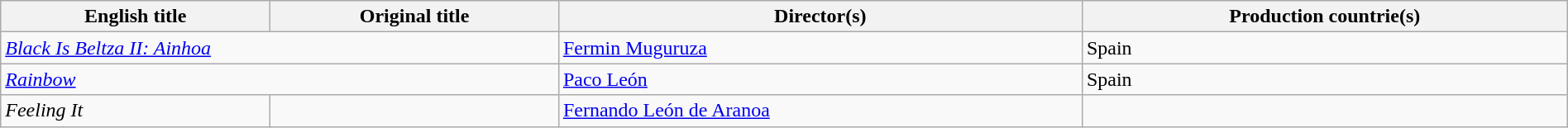<table class="sortable wikitable" style="width:100%; margin-bottom:4px" cellpadding="5">
<tr>
<th scope="col">English title</th>
<th scope="col">Original title</th>
<th scope="col">Director(s)</th>
<th scope="col">Production countrie(s)</th>
</tr>
<tr>
<td colspan = "2"><em><a href='#'>Black Is Beltza II: Ainhoa</a></em></td>
<td><a href='#'>Fermin Muguruza</a></td>
<td>Spain</td>
</tr>
<tr>
<td colspan = "2"><em><a href='#'>Rainbow</a></em></td>
<td><a href='#'>Paco León</a></td>
<td>Spain</td>
</tr>
<tr>
<td><em>Feeling It</em></td>
<td></td>
<td><a href='#'>Fernando León de Aranoa</a></td>
<td></td>
</tr>
</table>
